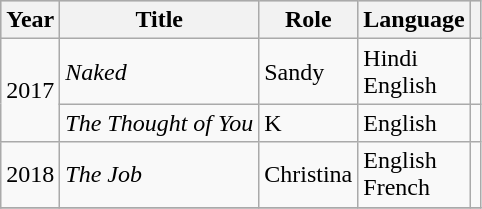<table class="wikitable sortable plainrowheaders">
<tr style="background:#ccc; text-align:center;">
<th scope="col">Year</th>
<th scope="col">Title</th>
<th scope="col">Role</th>
<th scope="col">Language</th>
<th scope="col" class="unsortable"></th>
</tr>
<tr>
<td rowspan="2">2017</td>
<td scope="row"><em>Naked</em></td>
<td>Sandy</td>
<td>Hindi<br>English</td>
<td></td>
</tr>
<tr>
<td scope="row"><em>The Thought of You</em></td>
<td>K</td>
<td>English</td>
<td></td>
</tr>
<tr>
<td>2018</td>
<td scope="row"><em>The Job</em></td>
<td>Christina</td>
<td>English<br>French</td>
<td></td>
</tr>
<tr>
</tr>
</table>
